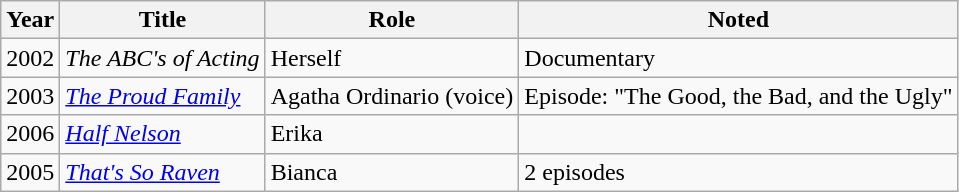<table class="wikitable sortable">
<tr>
<th>Year</th>
<th>Title</th>
<th>Role</th>
<th>Noted</th>
</tr>
<tr>
<td>2002</td>
<td><em>The ABC's of Acting</em></td>
<td>Herself</td>
<td>Documentary</td>
</tr>
<tr>
<td>2003</td>
<td><em><a href='#'>The Proud Family</a></em></td>
<td>Agatha Ordinario (voice)</td>
<td>Episode: "The Good, the Bad, and the Ugly"</td>
</tr>
<tr>
<td>2006</td>
<td><em><a href='#'>Half Nelson</a></em></td>
<td>Erika</td>
<td></td>
</tr>
<tr>
<td>2005</td>
<td><em><a href='#'>That's So Raven</a></em></td>
<td>Bianca</td>
<td>2 episodes</td>
</tr>
</table>
